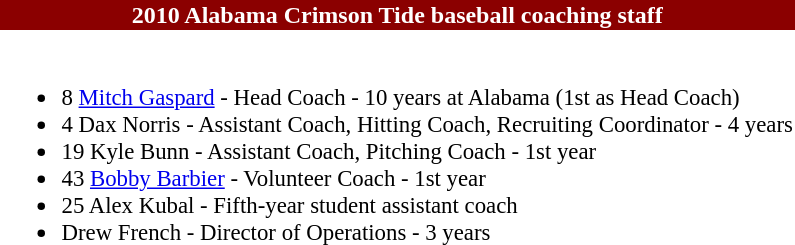<table class="toccolours" style="text-align: left;">
<tr>
<th colspan="9" style="background-color:#8B0000; color:#FFFFFF; text-align:center;">2010 Alabama Crimson Tide baseball coaching staff</th>
</tr>
<tr>
<td style="font-size: 95%;" valign="top"><br><ul><li>8 <a href='#'>Mitch Gaspard</a> - Head Coach - 10 years at Alabama (1st as Head Coach)</li><li>4 Dax Norris - Assistant Coach, Hitting Coach, Recruiting Coordinator - 4 years</li><li>19 Kyle Bunn - Assistant Coach, Pitching Coach - 1st year</li><li>43 <a href='#'>Bobby Barbier</a> - Volunteer Coach - 1st year</li><li>25 Alex Kubal - Fifth-year student assistant coach</li><li>Drew French - Director of Operations - 3 years</li></ul></td>
</tr>
</table>
